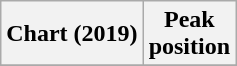<table class="wikitable plainrowheaders" style="text-align:center">
<tr>
<th scope="col">Chart (2019)</th>
<th scope="col">Peak<br>position</th>
</tr>
<tr>
</tr>
</table>
